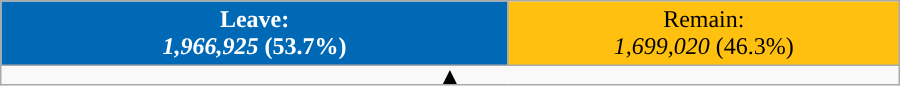<table class="wikitable sortable" style="width:600px; text-align:center;">
<tr>
<td style="width:56.5%; background:#0069b5; color:white;"><strong>Leave:</strong><br><strong><em>1,966,925</em></strong> <strong>(53.7%)</strong></td>
<td style="width:43.5%; background:#ffc010">Remain: <br> <em>1,699,020</em> (46.3%)</td>
</tr>
<tr>
<td colspan=4 style="text-align: center; line-height: 32.1%;"><strong>▲</strong></td>
</tr>
</table>
